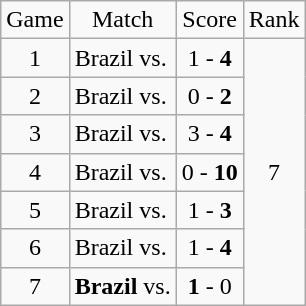<table class="wikitable">
<tr>
<td style="text-align:center;">Game</td>
<td style="text-align:center;">Match</td>
<td style="text-align:center;">Score</td>
<td style="text-align:center;">Rank</td>
</tr>
<tr>
<td style="text-align:center;">1</td>
<td>Brazil vs. <strong></strong></td>
<td style="text-align:center;">1 - <strong>4</strong></td>
<td rowspan="7" style="text-align:center;">7</td>
</tr>
<tr>
<td style="text-align:center;">2</td>
<td>Brazil vs. <strong></strong></td>
<td style="text-align:center;">0 - <strong>2</strong></td>
</tr>
<tr>
<td style="text-align:center;">3</td>
<td>Brazil vs. <strong></strong></td>
<td style="text-align:center;">3 - <strong>4</strong></td>
</tr>
<tr>
<td style="text-align:center;">4</td>
<td>Brazil vs. <strong></strong></td>
<td style="text-align:center;">0 - <strong>10</strong></td>
</tr>
<tr>
<td style="text-align:center;">5</td>
<td>Brazil vs. <strong></strong></td>
<td style="text-align:center;">1 - <strong>3</strong></td>
</tr>
<tr>
<td style="text-align:center;">6</td>
<td>Brazil vs. <strong></strong></td>
<td style="text-align:center;">1 - <strong>4</strong></td>
</tr>
<tr>
<td style="text-align:center;">7</td>
<td><strong>Brazil</strong> vs. </td>
<td style="text-align:center;"><strong>1</strong> - 0</td>
</tr>
</table>
